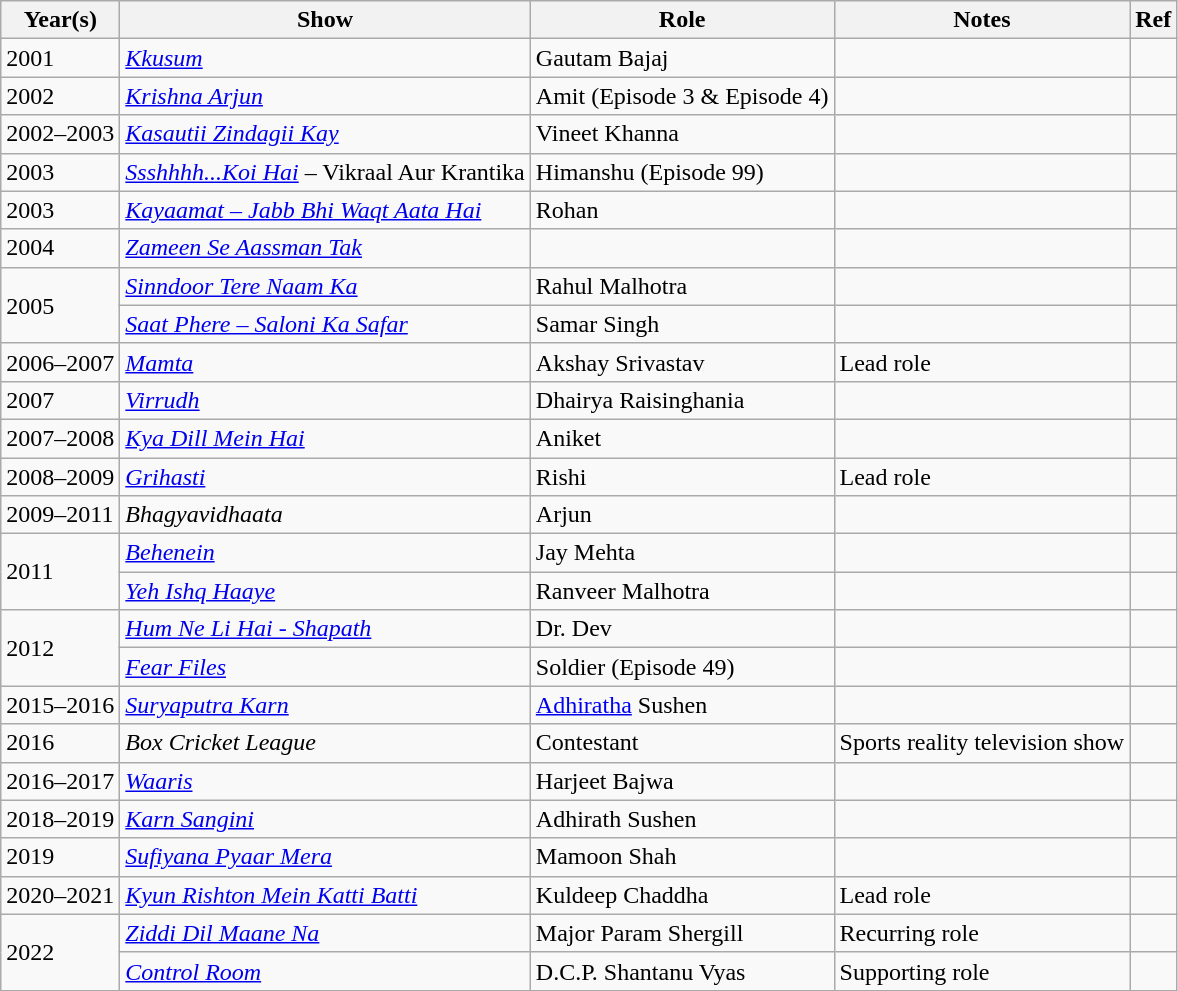<table class="wikitable sortable">
<tr>
<th>Year(s)</th>
<th>Show</th>
<th>Role</th>
<th>Notes</th>
<th>Ref</th>
</tr>
<tr>
<td>2001</td>
<td><em><a href='#'>Kkusum</a></em></td>
<td>Gautam Bajaj</td>
<td></td>
<td></td>
</tr>
<tr>
<td>2002</td>
<td><em><a href='#'>Krishna Arjun</a></em></td>
<td>Amit (Episode 3 & Episode 4)</td>
<td></td>
<td></td>
</tr>
<tr>
<td>2002–2003</td>
<td><em><a href='#'>Kasautii Zindagii Kay</a></em></td>
<td>Vineet Khanna</td>
<td></td>
<td></td>
</tr>
<tr>
<td>2003</td>
<td><em><a href='#'>Ssshhhh...Koi Hai</a></em> – Vikraal Aur Krantika</td>
<td>Himanshu (Episode 99)</td>
<td></td>
<td></td>
</tr>
<tr>
<td>2003</td>
<td><em><a href='#'>Kayaamat – Jabb Bhi Waqt Aata Hai</a></em></td>
<td>Rohan</td>
<td></td>
<td></td>
</tr>
<tr>
<td>2004</td>
<td><em><a href='#'>Zameen Se Aassman Tak</a></em></td>
<td></td>
<td></td>
<td></td>
</tr>
<tr>
<td rowspan="2">2005</td>
<td><em><a href='#'>Sinndoor Tere Naam Ka</a></em></td>
<td>Rahul Malhotra</td>
<td></td>
<td></td>
</tr>
<tr>
<td><em><a href='#'>Saat Phere – Saloni Ka Safar</a></em></td>
<td>Samar Singh</td>
<td></td>
<td></td>
</tr>
<tr>
<td>2006–2007</td>
<td><em><a href='#'>Mamta</a></em></td>
<td>Akshay Srivastav</td>
<td>Lead role</td>
<td></td>
</tr>
<tr>
<td>2007</td>
<td><em><a href='#'>Virrudh</a></em></td>
<td>Dhairya Raisinghania</td>
<td></td>
<td></td>
</tr>
<tr>
<td>2007–2008</td>
<td><em><a href='#'>Kya Dill Mein Hai</a></em></td>
<td>Aniket</td>
<td></td>
<td></td>
</tr>
<tr>
<td>2008–2009</td>
<td><em><a href='#'>Grihasti</a></em></td>
<td>Rishi</td>
<td>Lead role</td>
<td></td>
</tr>
<tr>
<td>2009–2011</td>
<td><em>Bhagyavidhaata</em></td>
<td>Arjun</td>
<td></td>
<td></td>
</tr>
<tr>
<td rowspan = "2">2011</td>
<td><em><a href='#'>Behenein</a></em></td>
<td>Jay Mehta</td>
<td></td>
<td></td>
</tr>
<tr>
<td><em><a href='#'>Yeh Ishq Haaye</a></em></td>
<td>Ranveer Malhotra</td>
<td></td>
<td></td>
</tr>
<tr>
<td rowspan="2">2012</td>
<td><em><a href='#'>Hum Ne Li Hai - Shapath</a></em></td>
<td>Dr. Dev</td>
<td></td>
<td></td>
</tr>
<tr>
<td><em><a href='#'>Fear Files</a></em></td>
<td>Soldier (Episode 49)</td>
<td></td>
<td></td>
</tr>
<tr>
<td>2015–2016</td>
<td><em><a href='#'>Suryaputra Karn</a></em></td>
<td><a href='#'>Adhiratha</a> Sushen</td>
<td></td>
<td></td>
</tr>
<tr>
<td>2016</td>
<td><em>Box Cricket League</em></td>
<td>Contestant</td>
<td>Sports reality television show</td>
<td></td>
</tr>
<tr>
<td>2016–2017</td>
<td><em><a href='#'>Waaris</a></em></td>
<td>Harjeet Bajwa</td>
<td></td>
<td></td>
</tr>
<tr>
<td>2018–2019</td>
<td><em><a href='#'>Karn Sangini</a></em></td>
<td>Adhirath Sushen</td>
<td></td>
<td></td>
</tr>
<tr>
<td>2019</td>
<td><em><a href='#'>Sufiyana Pyaar Mera</a></em></td>
<td>Mamoon Shah</td>
<td></td>
<td></td>
</tr>
<tr>
<td>2020–2021</td>
<td><em><a href='#'>Kyun Rishton Mein Katti Batti</a></em></td>
<td>Kuldeep Chaddha</td>
<td>Lead role</td>
<td></td>
</tr>
<tr>
<td rowspan="2">2022</td>
<td><em><a href='#'>Ziddi Dil Maane Na</a></em></td>
<td>Major Param Shergill</td>
<td>Recurring role</td>
<td></td>
</tr>
<tr>
<td><em><a href='#'>Control Room</a></em></td>
<td>D.C.P. Shantanu Vyas</td>
<td>Supporting role</td>
<td></td>
</tr>
</table>
